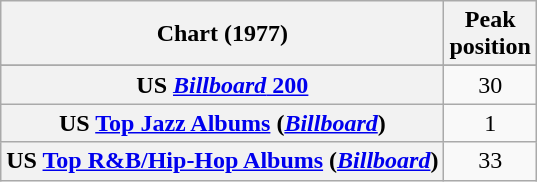<table class="wikitable sortable plainrowheaders" style="text-align:center">
<tr>
<th scope="col">Chart (1977)</th>
<th scope="col">Peak<br>position</th>
</tr>
<tr>
</tr>
<tr>
<th scope="row">US <a href='#'><em>Billboard</em> 200</a></th>
<td>30</td>
</tr>
<tr>
<th scope="row">US <a href='#'>Top Jazz Albums</a> (<em><a href='#'>Billboard</a></em>)</th>
<td>1</td>
</tr>
<tr>
<th scope="row">US <a href='#'>Top R&B/Hip-Hop Albums</a> (<em><a href='#'>Billboard</a></em>)</th>
<td>33</td>
</tr>
</table>
